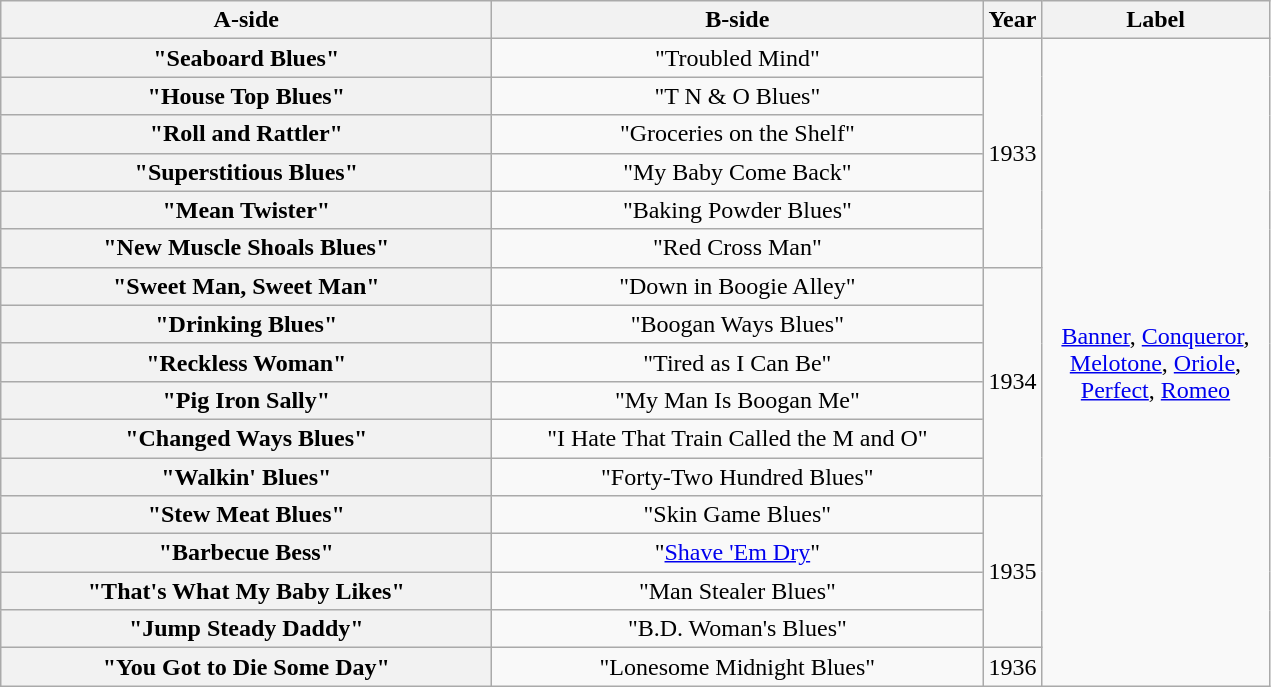<table class="wikitable plainrowheaders" style="text-align:center;">
<tr>
<th scope="col" style="width:20em;">A-side</th>
<th scope="col" style="width:20em;">B-side</th>
<th scope="col" style="width:1em;">Year</th>
<th scope="col" style="width:9em;">Label</th>
</tr>
<tr>
<th scope="row">"Seaboard Blues"</th>
<td>"Troubled Mind"</td>
<td rowspan="6">1933</td>
<td rowspan="17"><a href='#'>Banner</a>, <a href='#'>Conqueror</a>, <a href='#'>Melotone</a>, <a href='#'>Oriole</a>, <a href='#'>Perfect</a>, <a href='#'>Romeo</a></td>
</tr>
<tr>
<th scope="row">"House Top Blues"</th>
<td>"T N & O Blues"</td>
</tr>
<tr>
<th scope="row">"Roll and Rattler"</th>
<td>"Groceries on the Shelf"</td>
</tr>
<tr>
<th scope="row">"Superstitious Blues"</th>
<td>"My Baby Come Back"</td>
</tr>
<tr>
<th scope="row">"Mean Twister"<br></th>
<td>"Baking Powder Blues"<br></td>
</tr>
<tr>
<th scope="row">"New Muscle Shoals Blues"</th>
<td>"Red Cross Man"</td>
</tr>
<tr>
<th scope="row">"Sweet Man, Sweet Man"</th>
<td>"Down in Boogie Alley"</td>
<td rowspan="6">1934</td>
</tr>
<tr>
<th scope="row">"Drinking Blues"</th>
<td>"Boogan Ways Blues"</td>
</tr>
<tr>
<th scope="row">"Reckless Woman"</th>
<td>"Tired as I Can Be"</td>
</tr>
<tr>
<th scope="row">"Pig Iron Sally"</th>
<td>"My Man Is Boogan Me"</td>
</tr>
<tr>
<th scope="row">"Changed Ways Blues"</th>
<td>"I Hate That Train Called the M and O"</td>
</tr>
<tr>
<th scope="row">"Walkin' Blues"</th>
<td>"Forty-Two Hundred Blues"</td>
</tr>
<tr>
<th scope="row">"Stew Meat Blues"</th>
<td>"Skin Game Blues"</td>
<td rowspan="4">1935</td>
</tr>
<tr>
<th scope="row">"Barbecue Bess"</th>
<td>"<a href='#'>Shave 'Em Dry</a>"</td>
</tr>
<tr>
<th scope="row">"That's What My Baby Likes"</th>
<td>"Man Stealer Blues"</td>
</tr>
<tr>
<th scope="row">"Jump Steady Daddy"</th>
<td>"B.D. Woman's Blues"</td>
</tr>
<tr>
<th scope="row">"You Got to Die Some Day"</th>
<td>"Lonesome Midnight Blues"</td>
<td>1936</td>
</tr>
</table>
